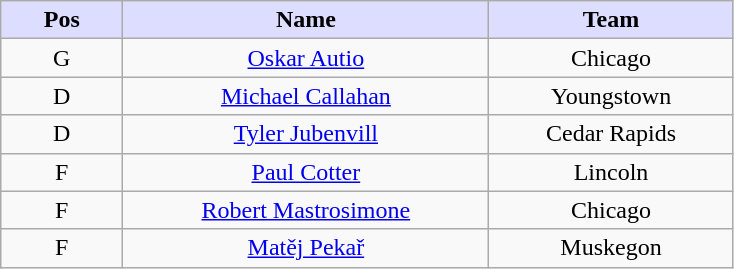<table class="wikitable" style="text-align:center">
<tr>
<th style="background:#ddf; width:10%;">Pos</th>
<th style="background:#ddf; width:30%;">Name</th>
<th style="background:#ddf; width:20%;">Team</th>
</tr>
<tr>
<td>G</td>
<td><a href='#'>Oskar Autio</a></td>
<td>Chicago</td>
</tr>
<tr>
<td>D</td>
<td><a href='#'>Michael Callahan</a></td>
<td>Youngstown</td>
</tr>
<tr>
<td>D</td>
<td><a href='#'>Tyler Jubenvill</a></td>
<td>Cedar Rapids</td>
</tr>
<tr>
<td>F</td>
<td><a href='#'>Paul Cotter</a></td>
<td>Lincoln</td>
</tr>
<tr>
<td>F</td>
<td><a href='#'>Robert Mastrosimone</a></td>
<td>Chicago</td>
</tr>
<tr>
<td>F</td>
<td><a href='#'>Matěj Pekař</a></td>
<td>Muskegon</td>
</tr>
</table>
